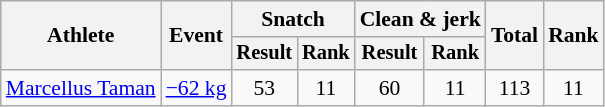<table class="wikitable" style="font-size:90%">
<tr>
<th rowspan="2">Athlete</th>
<th rowspan="2">Event</th>
<th colspan="2">Snatch</th>
<th colspan="2">Clean & jerk</th>
<th rowspan="2">Total</th>
<th rowspan="2">Rank</th>
</tr>
<tr style="font-size:95%">
<th>Result</th>
<th>Rank</th>
<th>Result</th>
<th>Rank</th>
</tr>
<tr align=center>
<td align=left><a href='#'>Marcellus Taman</a></td>
<td align=left><a href='#'>−62 kg</a></td>
<td>53</td>
<td>11</td>
<td>60</td>
<td>11</td>
<td>113</td>
<td>11</td>
</tr>
</table>
